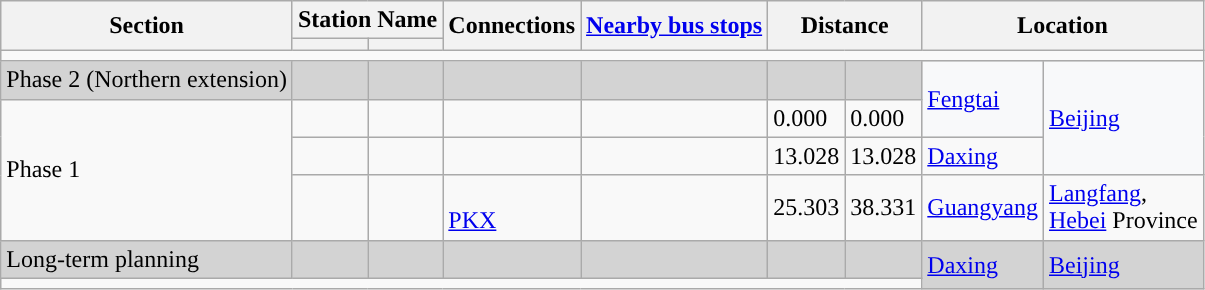<table class="wikitable">
<tr>
<th rowspan="2">Section</th>
<th colspan="2">Station Name</th>
<th rowspan="2">Connections</th>
<th rowspan="2"><a href='#'>Nearby bus stops</a></th>
<th colspan="2" rowspan="2">Distance<br></th>
<th colspan="2" rowspan="2">Location</th>
</tr>
<tr>
<th></th>
<th></th>
</tr>
<tr style="background:#">
<td colspan = "9"></td>
</tr>
<tr bgcolor="lightgrey">
<td>Phase 2 (Northern extension)</td>
<td><em></em></td>
<td><em></em></td>
<td>  </td>
<td></td>
<td></td>
<td></td>
<td bgcolor="#F8F9FA" rowspan="2"><a href='#'>Fengtai</a></td>
<td bgcolor="#F8F9FA" rowspan="3"><a href='#'>Beijing</a></td>
</tr>
<tr>
<td rowspan="3">Phase 1</td>
<td></td>
<td></td>
<td> </td>
<td></td>
<td>0.000 </td>
<td>0.000</td>
</tr>
<tr>
<td></td>
<td></td>
<td></td>
<td></td>
<td>13.028</td>
<td>13.028</td>
<td><a href='#'>Daxing</a></td>
</tr>
<tr>
<td></td>
<td></td>
<td><br> <a href='#'>PKX</a></td>
<td></td>
<td>25.303</td>
<td>38.331</td>
<td><a href='#'>Guangyang</a></td>
<td><a href='#'>Langfang</a>,<br><a href='#'>Hebei</a> Province</td>
</tr>
<tr bgcolor="lightgrey">
<td>Long-term planning</td>
<td><em></em></td>
<td><em></em></td>
<td></td>
<td></td>
<td> </td>
<td> </td>
<td rowspan="2"><a href='#'>Daxing</a></td>
<td rowspan="3"><a href='#'>Beijing</a></td>
</tr>
<tr style="background:#">
<td colspan = "9"></td>
</tr>
</table>
